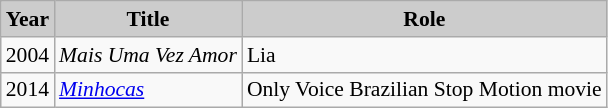<table class="wikitable" style="font-size:90%">
<tr style="text-align:center;">
<th style="background:#ccc;">Year</th>
<th style="background:#ccc;">Title</th>
<th style="background:#ccc;">Role</th>
</tr>
<tr>
<td>2004</td>
<td><em>Mais Uma Vez Amor</em></td>
<td>Lia</td>
</tr>
<tr>
<td>2014</td>
<td><em><a href='#'>Minhocas</a></em></td>
<td>Only Voice Brazilian Stop Motion movie</td>
</tr>
</table>
